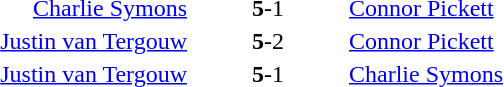<table style="text-align:center">
<tr>
<th width=223></th>
<th width=100></th>
<th width=223></th>
</tr>
<tr>
<td align=right><a href='#'>Charlie Symons</a> </td>
<td><strong>5</strong>-1</td>
<td align=left> <a href='#'>Connor Pickett</a></td>
</tr>
<tr>
<td align=right><a href='#'>Justin van Tergouw</a> </td>
<td><strong>5</strong>-2</td>
<td align=left> <a href='#'>Connor Pickett</a></td>
</tr>
<tr>
<td align=right><a href='#'>Justin van Tergouw</a> </td>
<td><strong>5</strong>-1</td>
<td align=left> <a href='#'>Charlie Symons</a></td>
</tr>
</table>
